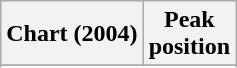<table class="wikitable sortable plainrowheaders" style="text-align:center">
<tr>
<th scope="col">Chart (2004)</th>
<th scope="col">Peak<br>position</th>
</tr>
<tr>
</tr>
<tr>
</tr>
</table>
